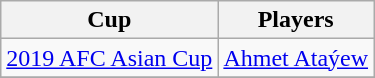<table class="wikitable" style="text-align: left">
<tr style="text-align: center">
<th>Cup</th>
<th>Players</th>
</tr>
<tr>
<td align="left"> <a href='#'>2019 AFC Asian Cup</a></td>
<td> <a href='#'>Ahmet Ataýew</a></td>
</tr>
<tr>
</tr>
</table>
